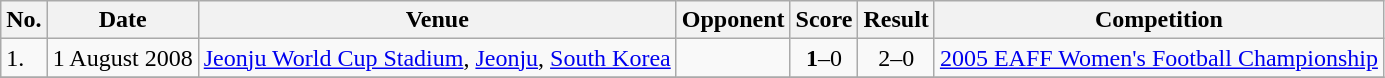<table class="wikitable">
<tr>
<th>No.</th>
<th>Date</th>
<th>Venue</th>
<th>Opponent</th>
<th>Score</th>
<th>Result</th>
<th>Competition</th>
</tr>
<tr>
<td>1.</td>
<td>1 August 2008</td>
<td><a href='#'>Jeonju World Cup Stadium</a>, <a href='#'>Jeonju</a>, <a href='#'>South Korea</a></td>
<td></td>
<td align=center><strong>1</strong>–0</td>
<td align=center>2–0</td>
<td><a href='#'>2005 EAFF Women's Football Championship</a></td>
</tr>
<tr>
</tr>
</table>
